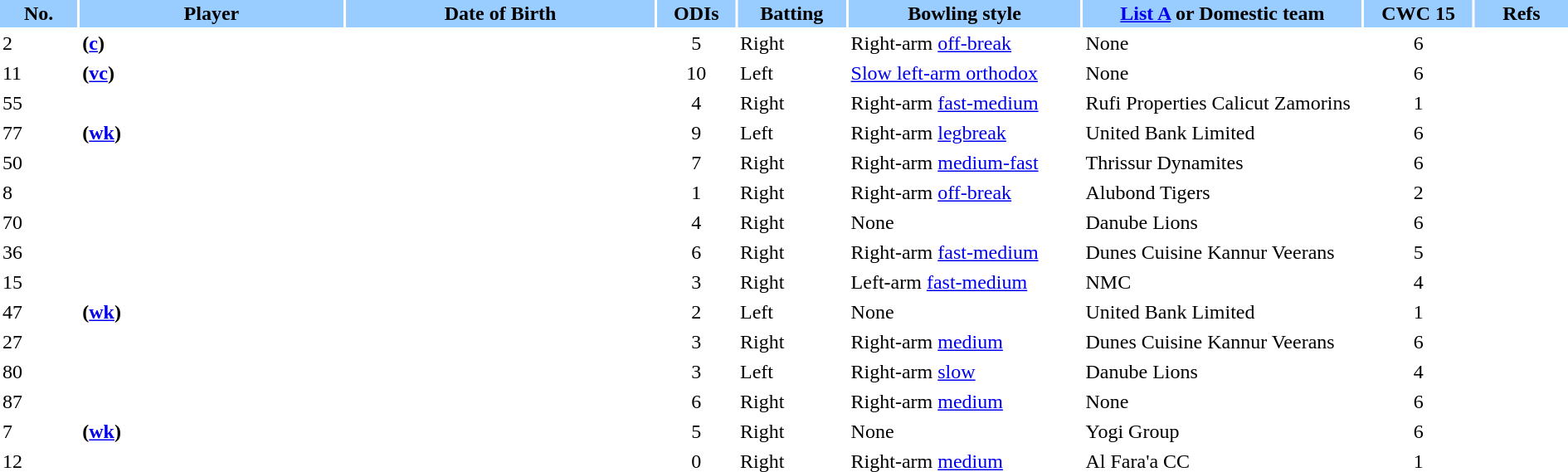<table class="sortable plainrowheaders" style="width:100%;" border="0" cellspacing="2" cellpadding="2">
<tr>
<th style="background-color:#99ccff;" scope="col" width=5%>No.</th>
<th style="background-color:#99ccff;" scope="col" width=17%>Player</th>
<th style="background-color:#99ccff;" scope="col" width=20%>Date of Birth</th>
<th style="background-color:#99ccff;" scope="col" width=5%>ODIs</th>
<th style="background-color:#99ccff;" scope="col" width=7%>Batting</th>
<th style="background-color:#99ccff;" scope="col" width=15%>Bowling style</th>
<th style="background-color:#99ccff;" scope="col" width=18%><a href='#'>List A</a> or Domestic team</th>
<th style="background-color:#99ccff;" scope="col" width=7%>CWC 15</th>
<th style="background-color:#99ccff;" scope="col" width=6% class="unsortable">Refs</th>
</tr>
<tr>
<td>2</td>
<th scope="row" align="left"> (<a href='#'>c</a>)</th>
<td> </td>
<td align="center">5</td>
<td>Right</td>
<td>Right-arm <a href='#'>off-break</a></td>
<td>None</td>
<td align="center">6</td>
<td align="center"></td>
</tr>
<tr>
<td>11</td>
<th scope="row" align="left"> (<a href='#'>vc</a>)</th>
<td></td>
<td align="center">10</td>
<td>Left</td>
<td><a href='#'>Slow left-arm orthodox</a></td>
<td>None</td>
<td align="center">6</td>
<td align="center"></td>
</tr>
<tr>
<td>55</td>
<th scope="row" align="left"></th>
<td></td>
<td align="center">4</td>
<td>Right</td>
<td>Right-arm <a href='#'>fast-medium</a></td>
<td>Rufi Properties Calicut Zamorins</td>
<td align="center">1</td>
<td align="center"></td>
</tr>
<tr>
<td>77</td>
<th scope="row" align="left"> (<a href='#'>wk</a>)</th>
<td></td>
<td align="center">9</td>
<td>Left</td>
<td>Right-arm <a href='#'>legbreak</a></td>
<td>United Bank Limited</td>
<td align="center">6</td>
<td align="center"></td>
</tr>
<tr>
<td>50</td>
<th scope="row" align="left"></th>
<td></td>
<td align="center">7</td>
<td>Right</td>
<td>Right-arm <a href='#'>medium-fast</a></td>
<td>Thrissur Dynamites</td>
<td align="center">6</td>
<td align="center"></td>
</tr>
<tr>
<td>8</td>
<th scope="row" align="left"></th>
<td></td>
<td align="center">1</td>
<td>Right</td>
<td>Right-arm <a href='#'>off-break</a></td>
<td>Alubond Tigers</td>
<td align="center">2</td>
<td align="center"></td>
</tr>
<tr>
<td>70</td>
<th scope="row" align="left"></th>
<td></td>
<td align="center">4</td>
<td>Right</td>
<td>None</td>
<td>Danube Lions</td>
<td align="center">6</td>
<td align="center"></td>
</tr>
<tr>
<td>36</td>
<th scope="row" align="left"></th>
<td></td>
<td align="center">6</td>
<td>Right</td>
<td>Right-arm <a href='#'>fast-medium</a></td>
<td>Dunes Cuisine Kannur Veerans</td>
<td align="center">5</td>
<td align="center"></td>
</tr>
<tr>
<td>15</td>
<th scope="row" align="left"></th>
<td></td>
<td align="center">3</td>
<td>Right</td>
<td>Left-arm <a href='#'>fast-medium</a></td>
<td>NMC</td>
<td align="center">4</td>
<td align="center"></td>
</tr>
<tr>
<td>47</td>
<th scope="row" align="left"> (<a href='#'>wk</a>)</th>
<td></td>
<td align="center">2</td>
<td>Left</td>
<td>None</td>
<td>United Bank Limited</td>
<td align="center">1</td>
<td align="center"></td>
</tr>
<tr>
<td>27</td>
<th scope="row" align="left"></th>
<td></td>
<td align="center">3</td>
<td>Right</td>
<td>Right-arm <a href='#'>medium</a></td>
<td>Dunes Cuisine Kannur Veerans</td>
<td align="center">6</td>
<td align="center"></td>
</tr>
<tr>
<td>80</td>
<th scope="row" align="left"></th>
<td></td>
<td align="center">3</td>
<td>Left</td>
<td>Right-arm <a href='#'>slow</a></td>
<td>Danube Lions</td>
<td align="center">4</td>
<td align="center"></td>
</tr>
<tr>
<td>87</td>
<th scope="row" align="left"></th>
<td></td>
<td align="center">6</td>
<td>Right</td>
<td>Right-arm <a href='#'>medium</a></td>
<td>None</td>
<td align="center">6</td>
<td align="center"></td>
</tr>
<tr>
<td>7</td>
<th scope="row" align="left"> (<a href='#'>wk</a>)</th>
<td></td>
<td align="center">5</td>
<td>Right</td>
<td>None</td>
<td>Yogi Group</td>
<td align="center">6</td>
<td align="center"></td>
</tr>
<tr>
<td>12</td>
<th scope="row" align="left"></th>
<td></td>
<td align="center">0</td>
<td>Right</td>
<td>Right-arm <a href='#'>medium</a></td>
<td>Al Fara'a CC</td>
<td align="center">1</td>
<td align="center"></td>
</tr>
<tr>
</tr>
</table>
